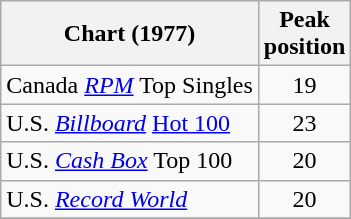<table class="wikitable sortable">
<tr>
<th>Chart (1977)</th>
<th>Peak<br>position</th>
</tr>
<tr>
<td>Canada <em><a href='#'>RPM</a></em> Top Singles</td>
<td style="text-align:center;">19</td>
</tr>
<tr>
<td>U.S. <em><a href='#'>Billboard</a></em> <a href='#'>Hot 100</a></td>
<td style="text-align:center;">23</td>
</tr>
<tr>
<td>U.S. <a href='#'><em>Cash Box</em></a> Top 100</td>
<td align="center">20</td>
</tr>
<tr>
<td>U.S. <em><a href='#'>Record World</a></em></td>
<td style="text-align:center;">20</td>
</tr>
<tr>
</tr>
</table>
